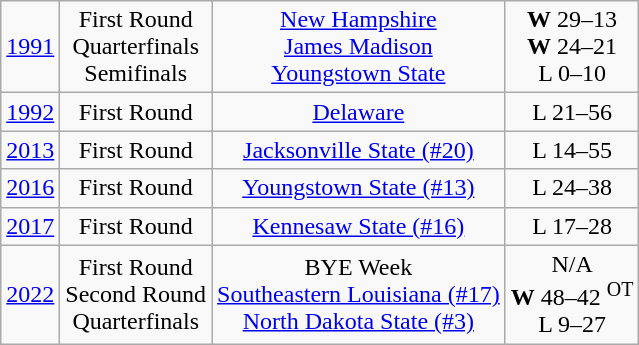<table class="wikitable">
<tr align="center">
<td><a href='#'>1991</a></td>
<td>First Round<br>Quarterfinals<br>Semifinals</td>
<td><a href='#'>New Hampshire</a><br><a href='#'>James Madison</a><br><a href='#'>Youngstown State</a></td>
<td><strong>W</strong> 29–13<br><strong>W</strong> 24–21<br>L 0–10</td>
</tr>
<tr align="center">
<td><a href='#'>1992</a></td>
<td>First Round</td>
<td><a href='#'>Delaware</a></td>
<td>L 21–56</td>
</tr>
<tr align="center">
<td><a href='#'>2013</a></td>
<td>First Round</td>
<td><a href='#'>Jacksonville State (#20)</a></td>
<td>L 14–55</td>
</tr>
<tr align="center">
<td><a href='#'>2016</a></td>
<td>First Round</td>
<td><a href='#'>Youngstown State (#13)</a></td>
<td>L 24–38</td>
</tr>
<tr align="center">
<td><a href='#'>2017</a></td>
<td>First Round</td>
<td><a href='#'>Kennesaw State (#16)</a></td>
<td>L 17–28</td>
</tr>
<tr align="center">
<td><a href='#'>2022</a></td>
<td>First Round<br>Second Round<br>Quarterfinals</td>
<td>BYE Week<br><a href='#'>Southeastern Louisiana (#17)</a><br><a href='#'>North Dakota State (#3)</a></td>
<td>N/A<br><strong>W</strong> 48–42 <sup>OT</sup><br>L 9–27</td>
</tr>
</table>
